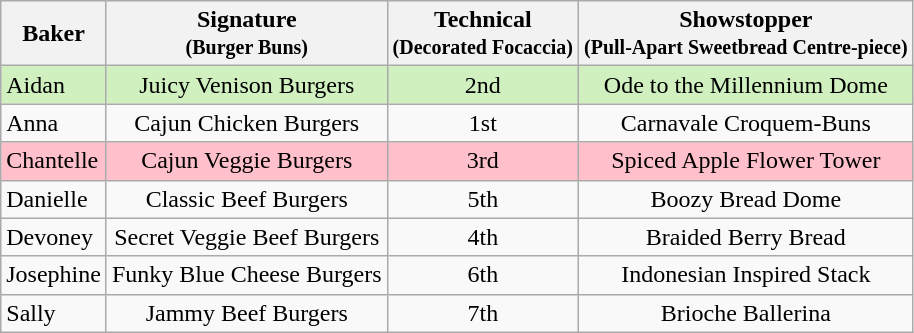<table class="wikitable" style="text-align:center;">
<tr>
<th>Baker</th>
<th>Signature<br><small>(Burger Buns)</small></th>
<th>Technical<br><small>(Decorated Focaccia)</small></th>
<th>Showstopper<br><small>(Pull-Apart Sweetbread Centre-piece)</small></th>
</tr>
<tr style="background:#d0f0c0;">
<td align="left">Aidan</td>
<td>Juicy Venison Burgers</td>
<td>2nd</td>
<td>Ode to the Millennium Dome</td>
</tr>
<tr>
<td align="left">Anna</td>
<td>Cajun Chicken Burgers</td>
<td>1st</td>
<td>Carnavale Croquem-Buns</td>
</tr>
<tr style="background:pink;">
<td align="left">Chantelle</td>
<td>Cajun Veggie Burgers</td>
<td>3rd</td>
<td>Spiced Apple Flower Tower</td>
</tr>
<tr>
<td align="left">Danielle</td>
<td>Classic Beef Burgers</td>
<td>5th</td>
<td>Boozy Bread Dome</td>
</tr>
<tr>
<td align="left">Devoney</td>
<td>Secret Veggie Beef Burgers</td>
<td>4th</td>
<td>Braided Berry Bread</td>
</tr>
<tr>
<td align="left">Josephine</td>
<td>Funky Blue Cheese Burgers</td>
<td>6th</td>
<td>Indonesian Inspired Stack</td>
</tr>
<tr>
<td align="left">Sally</td>
<td>Jammy Beef Burgers</td>
<td>7th</td>
<td>Brioche Ballerina</td>
</tr>
</table>
